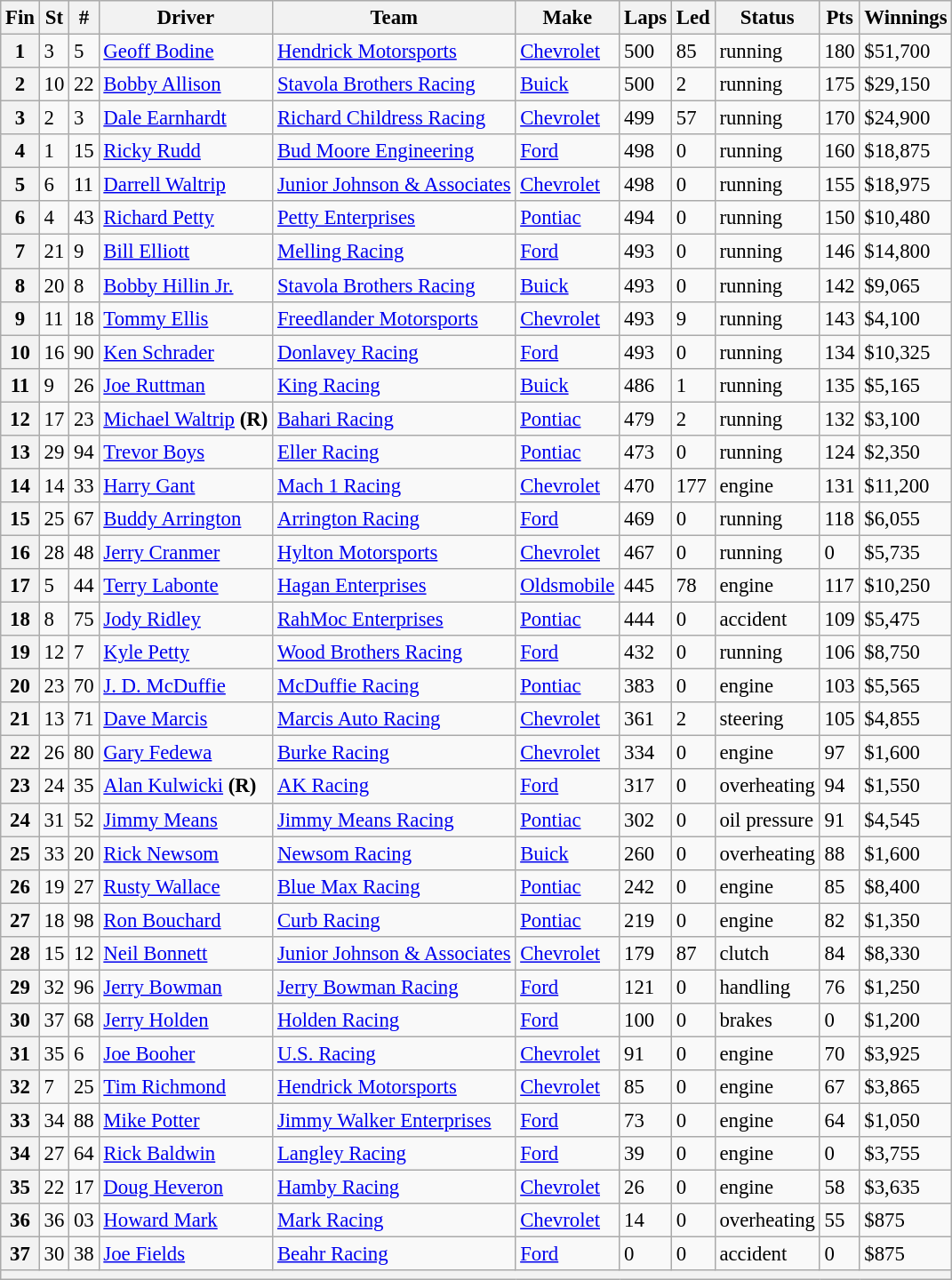<table class="wikitable" style="font-size:95%">
<tr>
<th>Fin</th>
<th>St</th>
<th>#</th>
<th>Driver</th>
<th>Team</th>
<th>Make</th>
<th>Laps</th>
<th>Led</th>
<th>Status</th>
<th>Pts</th>
<th>Winnings</th>
</tr>
<tr>
<th>1</th>
<td>3</td>
<td>5</td>
<td><a href='#'>Geoff Bodine</a></td>
<td><a href='#'>Hendrick Motorsports</a></td>
<td><a href='#'>Chevrolet</a></td>
<td>500</td>
<td>85</td>
<td>running</td>
<td>180</td>
<td>$51,700</td>
</tr>
<tr>
<th>2</th>
<td>10</td>
<td>22</td>
<td><a href='#'>Bobby Allison</a></td>
<td><a href='#'>Stavola Brothers Racing</a></td>
<td><a href='#'>Buick</a></td>
<td>500</td>
<td>2</td>
<td>running</td>
<td>175</td>
<td>$29,150</td>
</tr>
<tr>
<th>3</th>
<td>2</td>
<td>3</td>
<td><a href='#'>Dale Earnhardt</a></td>
<td><a href='#'>Richard Childress Racing</a></td>
<td><a href='#'>Chevrolet</a></td>
<td>499</td>
<td>57</td>
<td>running</td>
<td>170</td>
<td>$24,900</td>
</tr>
<tr>
<th>4</th>
<td>1</td>
<td>15</td>
<td><a href='#'>Ricky Rudd</a></td>
<td><a href='#'>Bud Moore Engineering</a></td>
<td><a href='#'>Ford</a></td>
<td>498</td>
<td>0</td>
<td>running</td>
<td>160</td>
<td>$18,875</td>
</tr>
<tr>
<th>5</th>
<td>6</td>
<td>11</td>
<td><a href='#'>Darrell Waltrip</a></td>
<td><a href='#'>Junior Johnson & Associates</a></td>
<td><a href='#'>Chevrolet</a></td>
<td>498</td>
<td>0</td>
<td>running</td>
<td>155</td>
<td>$18,975</td>
</tr>
<tr>
<th>6</th>
<td>4</td>
<td>43</td>
<td><a href='#'>Richard Petty</a></td>
<td><a href='#'>Petty Enterprises</a></td>
<td><a href='#'>Pontiac</a></td>
<td>494</td>
<td>0</td>
<td>running</td>
<td>150</td>
<td>$10,480</td>
</tr>
<tr>
<th>7</th>
<td>21</td>
<td>9</td>
<td><a href='#'>Bill Elliott</a></td>
<td><a href='#'>Melling Racing</a></td>
<td><a href='#'>Ford</a></td>
<td>493</td>
<td>0</td>
<td>running</td>
<td>146</td>
<td>$14,800</td>
</tr>
<tr>
<th>8</th>
<td>20</td>
<td>8</td>
<td><a href='#'>Bobby Hillin Jr.</a></td>
<td><a href='#'>Stavola Brothers Racing</a></td>
<td><a href='#'>Buick</a></td>
<td>493</td>
<td>0</td>
<td>running</td>
<td>142</td>
<td>$9,065</td>
</tr>
<tr>
<th>9</th>
<td>11</td>
<td>18</td>
<td><a href='#'>Tommy Ellis</a></td>
<td><a href='#'>Freedlander Motorsports</a></td>
<td><a href='#'>Chevrolet</a></td>
<td>493</td>
<td>9</td>
<td>running</td>
<td>143</td>
<td>$4,100</td>
</tr>
<tr>
<th>10</th>
<td>16</td>
<td>90</td>
<td><a href='#'>Ken Schrader</a></td>
<td><a href='#'>Donlavey Racing</a></td>
<td><a href='#'>Ford</a></td>
<td>493</td>
<td>0</td>
<td>running</td>
<td>134</td>
<td>$10,325</td>
</tr>
<tr>
<th>11</th>
<td>9</td>
<td>26</td>
<td><a href='#'>Joe Ruttman</a></td>
<td><a href='#'>King Racing</a></td>
<td><a href='#'>Buick</a></td>
<td>486</td>
<td>1</td>
<td>running</td>
<td>135</td>
<td>$5,165</td>
</tr>
<tr>
<th>12</th>
<td>17</td>
<td>23</td>
<td><a href='#'>Michael Waltrip</a> <strong>(R)</strong></td>
<td><a href='#'>Bahari Racing</a></td>
<td><a href='#'>Pontiac</a></td>
<td>479</td>
<td>2</td>
<td>running</td>
<td>132</td>
<td>$3,100</td>
</tr>
<tr>
<th>13</th>
<td>29</td>
<td>94</td>
<td><a href='#'>Trevor Boys</a></td>
<td><a href='#'>Eller Racing</a></td>
<td><a href='#'>Pontiac</a></td>
<td>473</td>
<td>0</td>
<td>running</td>
<td>124</td>
<td>$2,350</td>
</tr>
<tr>
<th>14</th>
<td>14</td>
<td>33</td>
<td><a href='#'>Harry Gant</a></td>
<td><a href='#'>Mach 1 Racing</a></td>
<td><a href='#'>Chevrolet</a></td>
<td>470</td>
<td>177</td>
<td>engine</td>
<td>131</td>
<td>$11,200</td>
</tr>
<tr>
<th>15</th>
<td>25</td>
<td>67</td>
<td><a href='#'>Buddy Arrington</a></td>
<td><a href='#'>Arrington Racing</a></td>
<td><a href='#'>Ford</a></td>
<td>469</td>
<td>0</td>
<td>running</td>
<td>118</td>
<td>$6,055</td>
</tr>
<tr>
<th>16</th>
<td>28</td>
<td>48</td>
<td><a href='#'>Jerry Cranmer</a></td>
<td><a href='#'>Hylton Motorsports</a></td>
<td><a href='#'>Chevrolet</a></td>
<td>467</td>
<td>0</td>
<td>running</td>
<td>0</td>
<td>$5,735</td>
</tr>
<tr>
<th>17</th>
<td>5</td>
<td>44</td>
<td><a href='#'>Terry Labonte</a></td>
<td><a href='#'>Hagan Enterprises</a></td>
<td><a href='#'>Oldsmobile</a></td>
<td>445</td>
<td>78</td>
<td>engine</td>
<td>117</td>
<td>$10,250</td>
</tr>
<tr>
<th>18</th>
<td>8</td>
<td>75</td>
<td><a href='#'>Jody Ridley</a></td>
<td><a href='#'>RahMoc Enterprises</a></td>
<td><a href='#'>Pontiac</a></td>
<td>444</td>
<td>0</td>
<td>accident</td>
<td>109</td>
<td>$5,475</td>
</tr>
<tr>
<th>19</th>
<td>12</td>
<td>7</td>
<td><a href='#'>Kyle Petty</a></td>
<td><a href='#'>Wood Brothers Racing</a></td>
<td><a href='#'>Ford</a></td>
<td>432</td>
<td>0</td>
<td>running</td>
<td>106</td>
<td>$8,750</td>
</tr>
<tr>
<th>20</th>
<td>23</td>
<td>70</td>
<td><a href='#'>J. D. McDuffie</a></td>
<td><a href='#'>McDuffie Racing</a></td>
<td><a href='#'>Pontiac</a></td>
<td>383</td>
<td>0</td>
<td>engine</td>
<td>103</td>
<td>$5,565</td>
</tr>
<tr>
<th>21</th>
<td>13</td>
<td>71</td>
<td><a href='#'>Dave Marcis</a></td>
<td><a href='#'>Marcis Auto Racing</a></td>
<td><a href='#'>Chevrolet</a></td>
<td>361</td>
<td>2</td>
<td>steering</td>
<td>105</td>
<td>$4,855</td>
</tr>
<tr>
<th>22</th>
<td>26</td>
<td>80</td>
<td><a href='#'>Gary Fedewa</a></td>
<td><a href='#'>Burke Racing</a></td>
<td><a href='#'>Chevrolet</a></td>
<td>334</td>
<td>0</td>
<td>engine</td>
<td>97</td>
<td>$1,600</td>
</tr>
<tr>
<th>23</th>
<td>24</td>
<td>35</td>
<td><a href='#'>Alan Kulwicki</a> <strong>(R)</strong></td>
<td><a href='#'>AK Racing</a></td>
<td><a href='#'>Ford</a></td>
<td>317</td>
<td>0</td>
<td>overheating</td>
<td>94</td>
<td>$1,550</td>
</tr>
<tr>
<th>24</th>
<td>31</td>
<td>52</td>
<td><a href='#'>Jimmy Means</a></td>
<td><a href='#'>Jimmy Means Racing</a></td>
<td><a href='#'>Pontiac</a></td>
<td>302</td>
<td>0</td>
<td>oil pressure</td>
<td>91</td>
<td>$4,545</td>
</tr>
<tr>
<th>25</th>
<td>33</td>
<td>20</td>
<td><a href='#'>Rick Newsom</a></td>
<td><a href='#'>Newsom Racing</a></td>
<td><a href='#'>Buick</a></td>
<td>260</td>
<td>0</td>
<td>overheating</td>
<td>88</td>
<td>$1,600</td>
</tr>
<tr>
<th>26</th>
<td>19</td>
<td>27</td>
<td><a href='#'>Rusty Wallace</a></td>
<td><a href='#'>Blue Max Racing</a></td>
<td><a href='#'>Pontiac</a></td>
<td>242</td>
<td>0</td>
<td>engine</td>
<td>85</td>
<td>$8,400</td>
</tr>
<tr>
<th>27</th>
<td>18</td>
<td>98</td>
<td><a href='#'>Ron Bouchard</a></td>
<td><a href='#'>Curb Racing</a></td>
<td><a href='#'>Pontiac</a></td>
<td>219</td>
<td>0</td>
<td>engine</td>
<td>82</td>
<td>$1,350</td>
</tr>
<tr>
<th>28</th>
<td>15</td>
<td>12</td>
<td><a href='#'>Neil Bonnett</a></td>
<td><a href='#'>Junior Johnson & Associates</a></td>
<td><a href='#'>Chevrolet</a></td>
<td>179</td>
<td>87</td>
<td>clutch</td>
<td>84</td>
<td>$8,330</td>
</tr>
<tr>
<th>29</th>
<td>32</td>
<td>96</td>
<td><a href='#'>Jerry Bowman</a></td>
<td><a href='#'>Jerry Bowman Racing</a></td>
<td><a href='#'>Ford</a></td>
<td>121</td>
<td>0</td>
<td>handling</td>
<td>76</td>
<td>$1,250</td>
</tr>
<tr>
<th>30</th>
<td>37</td>
<td>68</td>
<td><a href='#'>Jerry Holden</a></td>
<td><a href='#'>Holden Racing</a></td>
<td><a href='#'>Ford</a></td>
<td>100</td>
<td>0</td>
<td>brakes</td>
<td>0</td>
<td>$1,200</td>
</tr>
<tr>
<th>31</th>
<td>35</td>
<td>6</td>
<td><a href='#'>Joe Booher</a></td>
<td><a href='#'>U.S. Racing</a></td>
<td><a href='#'>Chevrolet</a></td>
<td>91</td>
<td>0</td>
<td>engine</td>
<td>70</td>
<td>$3,925</td>
</tr>
<tr>
<th>32</th>
<td>7</td>
<td>25</td>
<td><a href='#'>Tim Richmond</a></td>
<td><a href='#'>Hendrick Motorsports</a></td>
<td><a href='#'>Chevrolet</a></td>
<td>85</td>
<td>0</td>
<td>engine</td>
<td>67</td>
<td>$3,865</td>
</tr>
<tr>
<th>33</th>
<td>34</td>
<td>88</td>
<td><a href='#'>Mike Potter</a></td>
<td><a href='#'>Jimmy Walker Enterprises</a></td>
<td><a href='#'>Ford</a></td>
<td>73</td>
<td>0</td>
<td>engine</td>
<td>64</td>
<td>$1,050</td>
</tr>
<tr>
<th>34</th>
<td>27</td>
<td>64</td>
<td><a href='#'>Rick Baldwin</a></td>
<td><a href='#'>Langley Racing</a></td>
<td><a href='#'>Ford</a></td>
<td>39</td>
<td>0</td>
<td>engine</td>
<td>0</td>
<td>$3,755</td>
</tr>
<tr>
<th>35</th>
<td>22</td>
<td>17</td>
<td><a href='#'>Doug Heveron</a></td>
<td><a href='#'>Hamby Racing</a></td>
<td><a href='#'>Chevrolet</a></td>
<td>26</td>
<td>0</td>
<td>engine</td>
<td>58</td>
<td>$3,635</td>
</tr>
<tr>
<th>36</th>
<td>36</td>
<td>03</td>
<td><a href='#'>Howard Mark</a></td>
<td><a href='#'>Mark Racing</a></td>
<td><a href='#'>Chevrolet</a></td>
<td>14</td>
<td>0</td>
<td>overheating</td>
<td>55</td>
<td>$875</td>
</tr>
<tr>
<th>37</th>
<td>30</td>
<td>38</td>
<td><a href='#'>Joe Fields</a></td>
<td><a href='#'>Beahr Racing</a></td>
<td><a href='#'>Ford</a></td>
<td>0</td>
<td>0</td>
<td>accident</td>
<td>0</td>
<td>$875</td>
</tr>
<tr>
<th colspan="11"></th>
</tr>
</table>
